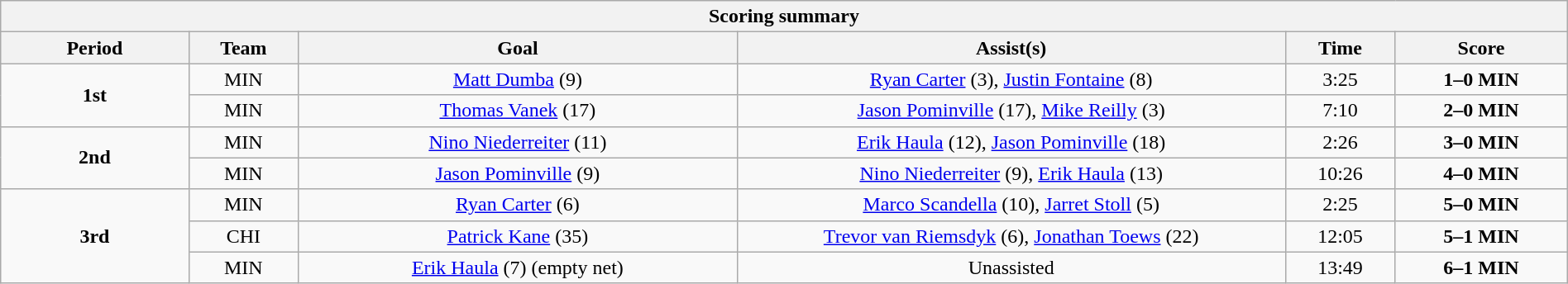<table style="width:100%;" class="wikitable">
<tr>
<th colspan=6>Scoring summary</th>
</tr>
<tr>
<th style="width:12%;">Period</th>
<th style="width:7%;">Team</th>
<th style="width:28%;">Goal</th>
<th style="width:35%;">Assist(s)</th>
<th style="width:7%;">Time</th>
<th style="width:11%;">Score</th>
</tr>
<tr>
<td align=center rowspan="2"><strong>1st</strong></td>
<td align=center>MIN</td>
<td align=center><a href='#'>Matt Dumba</a> (9)</td>
<td align=center><a href='#'>Ryan Carter</a> (3), <a href='#'>Justin Fontaine</a> (8)</td>
<td align=center>3:25</td>
<td align=center><strong>1–0 MIN</strong></td>
</tr>
<tr>
<td align=center>MIN</td>
<td align=center><a href='#'>Thomas Vanek</a> (17)</td>
<td align=center><a href='#'>Jason Pominville</a> (17), <a href='#'>Mike Reilly</a> (3)</td>
<td align=center>7:10</td>
<td align=center><strong>2–0 MIN</strong></td>
</tr>
<tr>
<td align=center rowspan="2"><strong>2nd</strong></td>
<td align=center>MIN</td>
<td align=center><a href='#'>Nino Niederreiter</a> (11)</td>
<td align=center><a href='#'>Erik Haula</a> (12), <a href='#'>Jason Pominville</a> (18)</td>
<td align=center>2:26</td>
<td align=center><strong>3–0 MIN</strong></td>
</tr>
<tr>
<td align=center>MIN</td>
<td align=center><a href='#'>Jason Pominville</a> (9)</td>
<td align=center><a href='#'>Nino Niederreiter</a> (9), <a href='#'>Erik Haula</a> (13)</td>
<td align=center>10:26</td>
<td align=center><strong>4–0 MIN</strong></td>
</tr>
<tr>
<td align=center rowspan="3"><strong>3rd</strong></td>
<td align=center>MIN</td>
<td align=center><a href='#'>Ryan Carter</a> (6)</td>
<td align=center><a href='#'>Marco Scandella</a> (10), <a href='#'>Jarret Stoll</a> (5)</td>
<td align=center>2:25</td>
<td align=center><strong>5–0 MIN</strong></td>
</tr>
<tr>
<td align=center>CHI</td>
<td align=center><a href='#'>Patrick Kane</a> (35)</td>
<td align=center><a href='#'>Trevor van Riemsdyk</a> (6), <a href='#'>Jonathan Toews</a> (22)</td>
<td align=center>12:05</td>
<td align=center><strong>5–1 MIN</strong></td>
</tr>
<tr>
<td align=center>MIN</td>
<td align=center><a href='#'>Erik Haula</a> (7) (empty net)</td>
<td align=center>Unassisted</td>
<td align=center>13:49</td>
<td align=center><strong>6–1 MIN</strong></td>
</tr>
</table>
